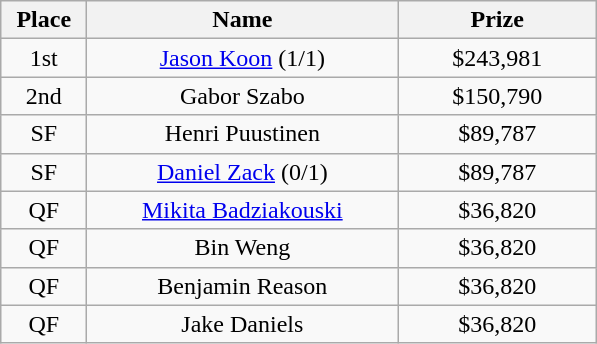<table class="wikitable">
<tr>
<th width="50">Place</th>
<th width="200">Name</th>
<th width="125">Prize</th>
</tr>
<tr>
<td align = "center">1st</td>
<td align = "center"> <a href='#'>Jason Koon</a> (1/1)</td>
<td align="center">$243,981</td>
</tr>
<tr>
<td align = "center">2nd</td>
<td align = "center"> Gabor Szabo</td>
<td align="center">$150,790</td>
</tr>
<tr>
<td align = "center">SF</td>
<td align = "center"> Henri Puustinen</td>
<td align="center">$89,787</td>
</tr>
<tr>
<td align = "center">SF</td>
<td align = "center"> <a href='#'>Daniel Zack</a> (0/1)</td>
<td align="center">$89,787</td>
</tr>
<tr>
<td align = "center">QF</td>
<td align = "center"> <a href='#'>Mikita Badziakouski</a></td>
<td align="center">$36,820</td>
</tr>
<tr>
<td align = "center">QF</td>
<td align = "center"> Bin Weng</td>
<td align="center">$36,820</td>
</tr>
<tr>
<td align = "center">QF</td>
<td align = "center"> Benjamin Reason</td>
<td align="center">$36,820</td>
</tr>
<tr>
<td align = "center">QF</td>
<td align = "center"> Jake Daniels</td>
<td align="center">$36,820</td>
</tr>
</table>
